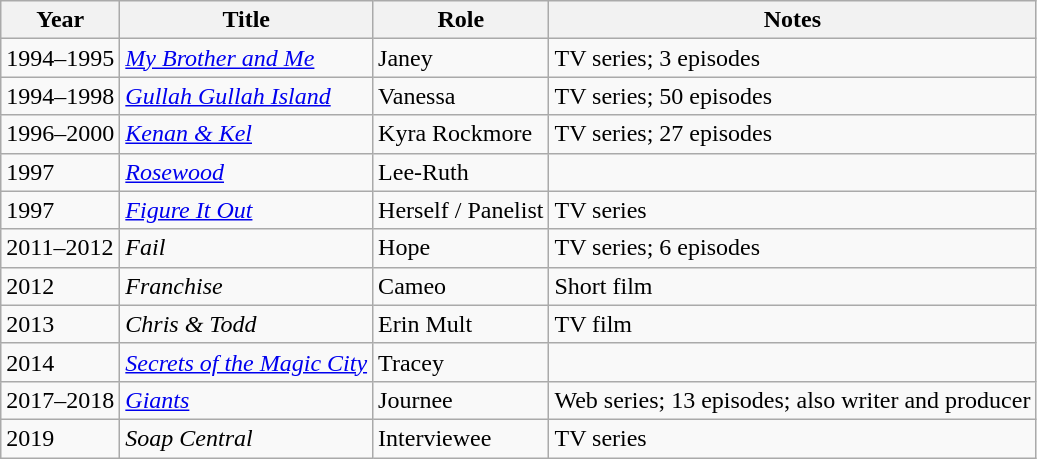<table class="wikitable">
<tr>
<th>Year</th>
<th>Title</th>
<th>Role</th>
<th>Notes</th>
</tr>
<tr>
<td>1994–1995</td>
<td><em><a href='#'>My Brother and Me</a></em></td>
<td>Janey</td>
<td>TV series; 3 episodes</td>
</tr>
<tr>
<td>1994–1998</td>
<td><em><a href='#'>Gullah Gullah Island</a></em></td>
<td>Vanessa</td>
<td>TV series; 50 episodes</td>
</tr>
<tr>
<td>1996–2000</td>
<td><em><a href='#'>Kenan & Kel</a></em></td>
<td>Kyra Rockmore</td>
<td>TV series; 27 episodes</td>
</tr>
<tr>
<td>1997</td>
<td><em><a href='#'>Rosewood</a></em></td>
<td>Lee-Ruth</td>
<td></td>
</tr>
<tr>
<td>1997</td>
<td><em><a href='#'>Figure It Out</a></em></td>
<td>Herself / Panelist</td>
<td>TV series</td>
</tr>
<tr>
<td>2011–2012</td>
<td><em>Fail</em></td>
<td>Hope</td>
<td>TV series; 6 episodes</td>
</tr>
<tr>
<td>2012</td>
<td><em>Franchise</em></td>
<td>Cameo</td>
<td>Short film</td>
</tr>
<tr>
<td>2013</td>
<td><em>Chris & Todd</em></td>
<td>Erin Mult</td>
<td>TV film</td>
</tr>
<tr>
<td>2014</td>
<td><em><a href='#'>Secrets of the Magic City</a></em></td>
<td>Tracey</td>
<td></td>
</tr>
<tr>
<td>2017–2018</td>
<td><em><a href='#'>Giants</a></em></td>
<td>Journee</td>
<td>Web series; 13 episodes; also writer and producer</td>
</tr>
<tr>
<td>2019</td>
<td><em>Soap Central</em></td>
<td>Interviewee</td>
<td>TV series</td>
</tr>
</table>
